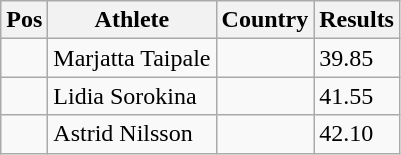<table class="wikitable">
<tr>
<th>Pos</th>
<th>Athlete</th>
<th>Country</th>
<th>Results</th>
</tr>
<tr>
<td align="center"></td>
<td>Marjatta Taipale</td>
<td></td>
<td>39.85</td>
</tr>
<tr>
<td align="center"></td>
<td>Lidia Sorokina</td>
<td></td>
<td>41.55</td>
</tr>
<tr>
<td align="center"></td>
<td>Astrid Nilsson</td>
<td></td>
<td>42.10</td>
</tr>
</table>
